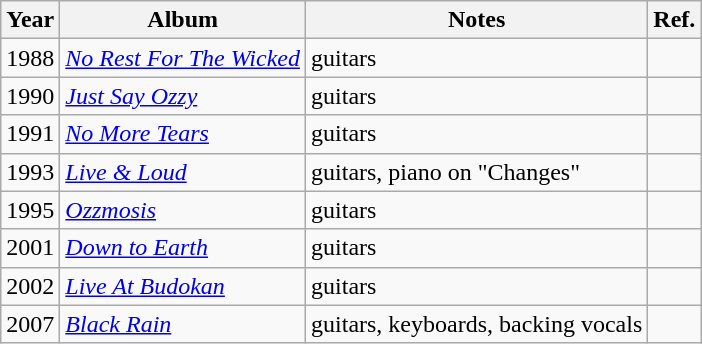<table class="wikitable" border="1">
<tr>
<th>Year</th>
<th>Album</th>
<th>Notes</th>
<th>Ref.</th>
</tr>
<tr>
<td>1988</td>
<td><em><a href='#'>No Rest For The Wicked</a></em></td>
<td>guitars</td>
<td></td>
</tr>
<tr>
<td>1990</td>
<td><em><a href='#'>Just Say Ozzy</a></em></td>
<td>guitars</td>
<td></td>
</tr>
<tr>
<td>1991</td>
<td><em><a href='#'>No More Tears</a></em></td>
<td>guitars</td>
<td></td>
</tr>
<tr>
<td>1993</td>
<td><em><a href='#'>Live & Loud</a></em></td>
<td>guitars, piano on "Changes"</td>
<td></td>
</tr>
<tr>
<td>1995</td>
<td><em><a href='#'>Ozzmosis</a></em></td>
<td>guitars</td>
<td></td>
</tr>
<tr>
<td>2001</td>
<td><em><a href='#'>Down to Earth</a></em></td>
<td>guitars</td>
<td></td>
</tr>
<tr>
<td>2002</td>
<td><em><a href='#'>Live At Budokan</a></em></td>
<td>guitars</td>
<td></td>
</tr>
<tr>
<td>2007</td>
<td><em><a href='#'>Black Rain</a></em></td>
<td>guitars, keyboards, backing vocals</td>
<td></td>
</tr>
</table>
